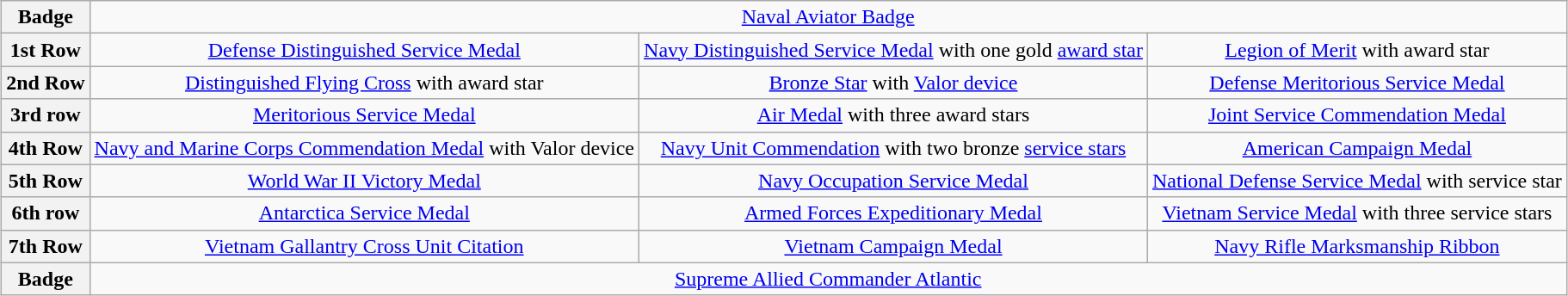<table class="wikitable" style="margin:1em auto; text-align:center;">
<tr>
<th>Badge</th>
<td colspan="3"><a href='#'>Naval Aviator Badge</a></td>
</tr>
<tr>
<th>1st Row</th>
<td><a href='#'>Defense Distinguished Service Medal</a></td>
<td><a href='#'>Navy Distinguished Service Medal</a> with one gold <a href='#'>award star</a></td>
<td><a href='#'>Legion of Merit</a> with award star</td>
</tr>
<tr>
<th>2nd Row</th>
<td><a href='#'>Distinguished Flying Cross</a> with award star</td>
<td><a href='#'>Bronze Star</a> with <a href='#'>Valor device</a></td>
<td><a href='#'>Defense Meritorious Service Medal</a></td>
</tr>
<tr>
<th>3rd row</th>
<td><a href='#'>Meritorious Service Medal</a></td>
<td><a href='#'>Air Medal</a> with three award stars</td>
<td><a href='#'>Joint Service Commendation Medal</a></td>
</tr>
<tr>
<th>4th Row</th>
<td><a href='#'>Navy and Marine Corps Commendation Medal</a> with Valor device</td>
<td><a href='#'>Navy Unit Commendation</a> with two bronze <a href='#'>service stars</a></td>
<td><a href='#'>American Campaign Medal</a></td>
</tr>
<tr>
<th>5th Row</th>
<td><a href='#'>World War II Victory Medal</a></td>
<td><a href='#'>Navy Occupation Service Medal</a></td>
<td><a href='#'>National Defense Service Medal</a> with service star</td>
</tr>
<tr>
<th>6th row</th>
<td><a href='#'>Antarctica Service Medal</a></td>
<td><a href='#'>Armed Forces Expeditionary Medal</a></td>
<td><a href='#'>Vietnam Service Medal</a> with three service stars</td>
</tr>
<tr>
<th>7th Row</th>
<td><a href='#'>Vietnam Gallantry Cross Unit Citation</a></td>
<td><a href='#'>Vietnam Campaign Medal</a></td>
<td><a href='#'>Navy Rifle Marksmanship Ribbon</a></td>
</tr>
<tr>
<th>Badge</th>
<td colspan="3"><a href='#'>Supreme Allied Commander Atlantic</a></td>
</tr>
</table>
